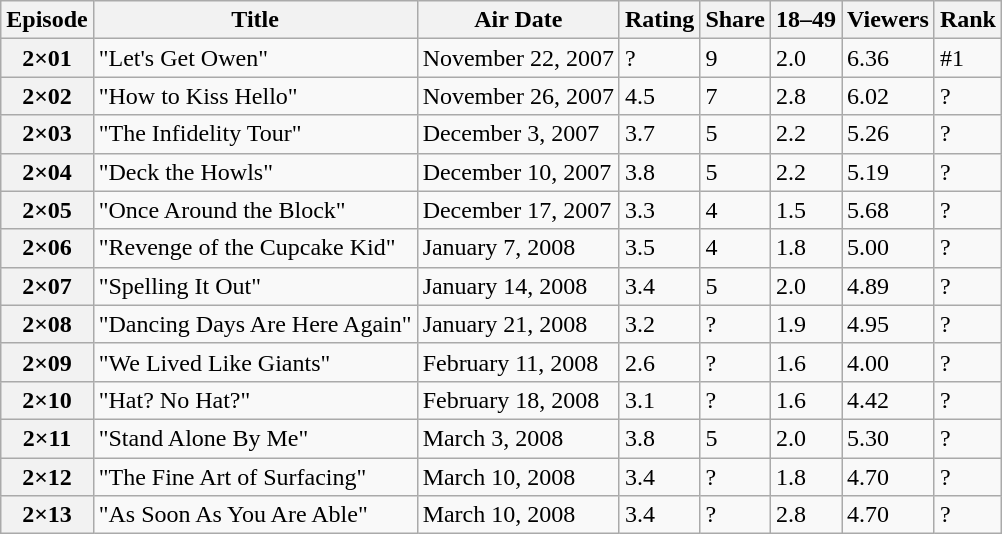<table class="wikitable sortable">
<tr>
<th>Episode</th>
<th>Title</th>
<th>Air Date</th>
<th>Rating</th>
<th>Share</th>
<th>18–49</th>
<th>Viewers</th>
<th>Rank</th>
</tr>
<tr>
<th>2×01</th>
<td>"Let's Get Owen"</td>
<td>November 22, 2007</td>
<td>?</td>
<td>9</td>
<td>2.0</td>
<td>6.36</td>
<td>#1</td>
</tr>
<tr>
<th>2×02</th>
<td>"How to Kiss Hello"</td>
<td>November 26, 2007</td>
<td>4.5</td>
<td>7</td>
<td>2.8</td>
<td>6.02</td>
<td>?</td>
</tr>
<tr>
<th>2×03</th>
<td>"The Infidelity Tour"</td>
<td>December 3, 2007</td>
<td>3.7</td>
<td>5</td>
<td>2.2</td>
<td>5.26</td>
<td>?</td>
</tr>
<tr>
<th>2×04</th>
<td>"Deck the Howls"</td>
<td>December 10, 2007</td>
<td>3.8</td>
<td>5</td>
<td>2.2</td>
<td>5.19</td>
<td>?</td>
</tr>
<tr>
<th>2×05</th>
<td>"Once Around the Block"</td>
<td>December 17, 2007</td>
<td>3.3</td>
<td>4</td>
<td>1.5</td>
<td>5.68</td>
<td>?</td>
</tr>
<tr>
<th>2×06</th>
<td>"Revenge of the Cupcake Kid"</td>
<td>January 7, 2008</td>
<td>3.5</td>
<td>4</td>
<td>1.8</td>
<td>5.00</td>
<td>?</td>
</tr>
<tr>
<th>2×07</th>
<td>"Spelling It Out"</td>
<td>January 14, 2008</td>
<td>3.4</td>
<td>5</td>
<td>2.0</td>
<td>4.89</td>
<td>?</td>
</tr>
<tr>
<th>2×08</th>
<td>"Dancing Days Are Here Again"</td>
<td>January 21, 2008</td>
<td>3.2</td>
<td>?</td>
<td>1.9</td>
<td>4.95</td>
<td>?</td>
</tr>
<tr>
<th>2×09</th>
<td>"We Lived Like Giants"</td>
<td>February 11, 2008</td>
<td>2.6</td>
<td>?</td>
<td>1.6</td>
<td>4.00</td>
<td>?</td>
</tr>
<tr>
<th>2×10</th>
<td>"Hat? No Hat?"</td>
<td>February 18, 2008</td>
<td>3.1</td>
<td>?</td>
<td>1.6</td>
<td>4.42</td>
<td>?</td>
</tr>
<tr>
<th>2×11</th>
<td>"Stand Alone By Me"</td>
<td>March 3, 2008</td>
<td>3.8</td>
<td>5</td>
<td>2.0</td>
<td>5.30</td>
<td>?</td>
</tr>
<tr>
<th>2×12</th>
<td>"The Fine Art of Surfacing"</td>
<td>March 10, 2008</td>
<td>3.4</td>
<td>?</td>
<td>1.8</td>
<td>4.70</td>
<td>?</td>
</tr>
<tr>
<th>2×13</th>
<td>"As Soon As You Are Able"</td>
<td>March 10, 2008</td>
<td>3.4</td>
<td>?</td>
<td>2.8</td>
<td>4.70</td>
<td>?</td>
</tr>
</table>
